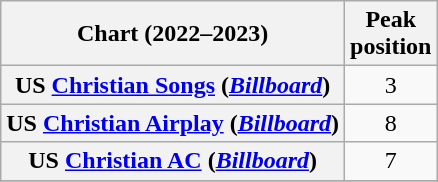<table class="wikitable sortable plainrowheaders" style="text-align:center">
<tr>
<th scope="col">Chart (2022–2023)</th>
<th scope="col">Peak<br> position</th>
</tr>
<tr>
<th scope="row">US <a href='#'>Christian Songs</a> (<a href='#'><em>Billboard</em></a>)</th>
<td>3</td>
</tr>
<tr>
<th scope="row">US <a href='#'>Christian Airplay</a> (<a href='#'><em>Billboard</em></a>)</th>
<td>8</td>
</tr>
<tr>
<th scope="row">US <a href='#'>Christian AC</a> (<em><a href='#'>Billboard</a></em>)</th>
<td>7</td>
</tr>
<tr>
</tr>
</table>
